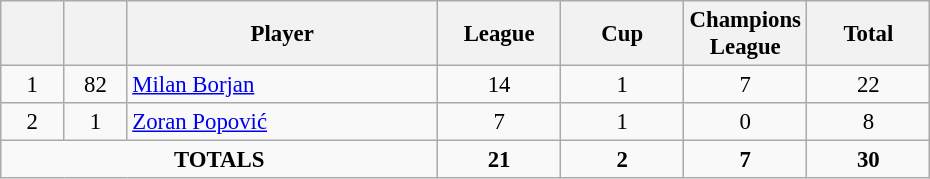<table class="wikitable" style="font-size: 95%; text-align: center;">
<tr>
<th width=35></th>
<th width=35></th>
<th width=200>Player</th>
<th width=75>League</th>
<th width=75>Cup</th>
<th width=75>Champions League</th>
<th width=75>Total</th>
</tr>
<tr>
<td>1</td>
<td>82</td>
<td align=left> <a href='#'>Milan Borjan</a></td>
<td>14</td>
<td>1</td>
<td>7</td>
<td>22</td>
</tr>
<tr>
<td>2</td>
<td>1</td>
<td align=left> <a href='#'>Zoran Popović</a></td>
<td>7</td>
<td>1</td>
<td>0</td>
<td>8</td>
</tr>
<tr>
<td colspan=3><strong>TOTALS</strong></td>
<td><strong>21</strong></td>
<td><strong>2</strong></td>
<td><strong>7</strong></td>
<td><strong>30</strong></td>
</tr>
</table>
